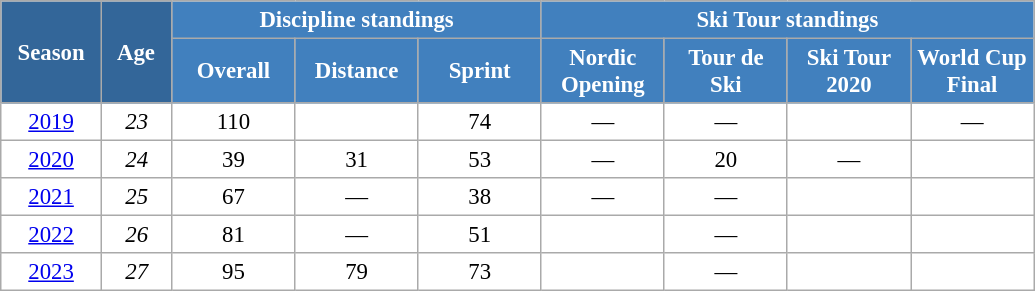<table class="wikitable" style="font-size:95%; text-align:center; border:grey solid 1px; border-collapse:collapse; background:#ffffff;">
<tr>
<th style="background-color:#369; color:white; width:60px;" rowspan="2"> Season </th>
<th style="background-color:#369; color:white; width:40px;" rowspan="2"> Age </th>
<th style="background-color:#4180be; color:white;" colspan="3">Discipline standings</th>
<th style="background-color:#4180be; color:white;" colspan="4">Ski Tour standings</th>
</tr>
<tr>
<th style="background-color:#4180be; color:white; width:75px;">Overall</th>
<th style="background-color:#4180be; color:white; width:75px;">Distance</th>
<th style="background-color:#4180be; color:white; width:75px;">Sprint</th>
<th style="background-color:#4180be; color:white; width:75px;">Nordic<br>Opening</th>
<th style="background-color:#4180be; color:white; width:75px;">Tour de<br>Ski</th>
<th style="background-color:#4180be; color:white; width:75px;">Ski Tour<br>2020</th>
<th style="background-color:#4180be; color:white; width:75px;">World Cup<br>Final</th>
</tr>
<tr>
<td><a href='#'>2019</a></td>
<td><em>23</em></td>
<td>110</td>
<td></td>
<td>74</td>
<td>—</td>
<td>—</td>
<td></td>
<td>—</td>
</tr>
<tr>
<td><a href='#'>2020</a></td>
<td><em>24</em></td>
<td>39</td>
<td>31</td>
<td>53</td>
<td>—</td>
<td>20</td>
<td>—</td>
<td></td>
</tr>
<tr>
<td><a href='#'>2021</a></td>
<td><em>25</em></td>
<td>67</td>
<td>—</td>
<td>38</td>
<td>—</td>
<td>—</td>
<td></td>
<td></td>
</tr>
<tr>
<td><a href='#'>2022</a></td>
<td><em>26</em></td>
<td>81</td>
<td>—</td>
<td>51</td>
<td></td>
<td>—</td>
<td></td>
<td></td>
</tr>
<tr>
<td><a href='#'>2023</a></td>
<td><em>27</em></td>
<td>95</td>
<td>79</td>
<td>73</td>
<td></td>
<td>—</td>
<td></td>
<td></td>
</tr>
</table>
